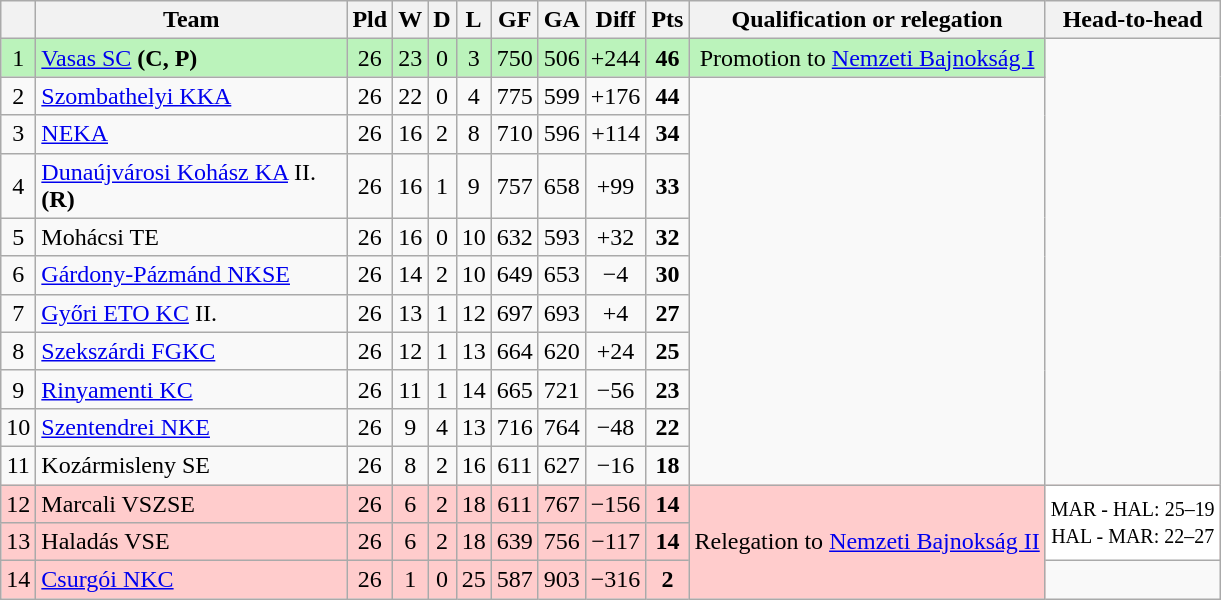<table class="wikitable sortable" style="text-align:center">
<tr>
<th></th>
<th width="200">Team</th>
<th>Pld</th>
<th>W</th>
<th>D</th>
<th>L</th>
<th>GF</th>
<th>GA</th>
<th>Diff</th>
<th>Pts</th>
<th>Qualification or relegation</th>
<th>Head-to-head</th>
</tr>
<tr style="background:#BBF3BB;">
<td>1</td>
<td align=left><a href='#'>Vasas SC</a> <strong>(C, P)</strong></td>
<td>26</td>
<td>23</td>
<td>0</td>
<td>3</td>
<td>750</td>
<td>506</td>
<td>+244</td>
<td><strong>46</strong></td>
<td>Promotion to <a href='#'>Nemzeti Bajnokság I</a></td>
</tr>
<tr>
<td>2</td>
<td align=left><a href='#'>Szombathelyi KKA</a></td>
<td>26</td>
<td>22</td>
<td>0</td>
<td>4</td>
<td>775</td>
<td>599</td>
<td>+176</td>
<td><strong>44</strong></td>
<td rowspan="10"></td>
</tr>
<tr>
<td>3</td>
<td align=left><a href='#'>NEKA</a></td>
<td>26</td>
<td>16</td>
<td>2</td>
<td>8</td>
<td>710</td>
<td>596</td>
<td>+114</td>
<td><strong>34</strong></td>
</tr>
<tr>
<td>4</td>
<td align=left><a href='#'>Dunaújvárosi Kohász KA</a> II. <strong>(R)</strong></td>
<td>26</td>
<td>16</td>
<td>1</td>
<td>9</td>
<td>757</td>
<td>658</td>
<td>+99</td>
<td><strong>33</strong></td>
</tr>
<tr>
<td>5</td>
<td align=left>Mohácsi TE</td>
<td>26</td>
<td>16</td>
<td>0</td>
<td>10</td>
<td>632</td>
<td>593</td>
<td>+32</td>
<td><strong>32</strong></td>
</tr>
<tr>
<td>6</td>
<td align=left><a href='#'>Gárdony-Pázmánd NKSE</a></td>
<td>26</td>
<td>14</td>
<td>2</td>
<td>10</td>
<td>649</td>
<td>653</td>
<td>−4</td>
<td><strong>30</strong></td>
</tr>
<tr>
<td>7</td>
<td align=left><a href='#'>Győri ETO KC</a> II.</td>
<td>26</td>
<td>13</td>
<td>1</td>
<td>12</td>
<td>697</td>
<td>693</td>
<td>+4</td>
<td><strong>27</strong></td>
</tr>
<tr>
<td>8</td>
<td align=left><a href='#'>Szekszárdi FGKC</a></td>
<td>26</td>
<td>12</td>
<td>1</td>
<td>13</td>
<td>664</td>
<td>620</td>
<td>+24</td>
<td><strong>25</strong></td>
</tr>
<tr>
<td>9</td>
<td align=left><a href='#'>Rinyamenti KC</a></td>
<td>26</td>
<td>11</td>
<td>1</td>
<td>14</td>
<td>665</td>
<td>721</td>
<td>−56</td>
<td><strong>23</strong></td>
</tr>
<tr>
<td>10</td>
<td align=left><a href='#'>Szentendrei NKE</a></td>
<td>26</td>
<td>9</td>
<td>4</td>
<td>13</td>
<td>716</td>
<td>764</td>
<td>−48</td>
<td><strong>22</strong></td>
</tr>
<tr>
<td>11</td>
<td align=left>Kozármisleny SE</td>
<td>26</td>
<td>8</td>
<td>2</td>
<td>16</td>
<td>611</td>
<td>627</td>
<td>−16</td>
<td><strong>18</strong></td>
</tr>
<tr style="background: #FFCCCC;">
<td>12</td>
<td align=left>Marcali VSZSE</td>
<td>26</td>
<td>6</td>
<td>2</td>
<td>18</td>
<td>611</td>
<td>767</td>
<td>−156</td>
<td><strong>14</strong></td>
<td rowspan="3">Relegation to <a href='#'>Nemzeti Bajnokság II</a></td>
<td rowspan="2" style="background: #FFFFFF;"><small>MAR - HAL: 25–19<br>HAL - MAR: 22–27</small></td>
</tr>
<tr style="background: #FFCCCC;">
<td>13</td>
<td align=left>Haladás VSE</td>
<td>26</td>
<td>6</td>
<td>2</td>
<td>18</td>
<td>639</td>
<td>756</td>
<td>−117</td>
<td><strong>14</strong></td>
</tr>
<tr style="background: #FFCCCC;">
<td>14</td>
<td align=left><a href='#'>Csurgói NKC</a></td>
<td>26</td>
<td>1</td>
<td>0</td>
<td>25</td>
<td>587</td>
<td>903</td>
<td>−316</td>
<td><strong>2</strong></td>
</tr>
</table>
